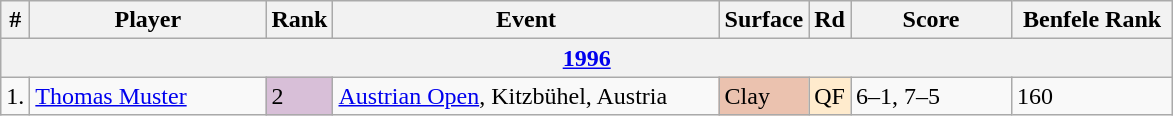<table class="wikitable sortable">
<tr>
<th>#</th>
<th width=150>Player</th>
<th>Rank</th>
<th width=250>Event</th>
<th>Surface</th>
<th>Rd</th>
<th width=100>Score</th>
<th width=100>Benfele Rank</th>
</tr>
<tr>
<th colspan=8><a href='#'>1996</a></th>
</tr>
<tr>
<td>1.</td>
<td> <a href='#'>Thomas Muster</a></td>
<td bgcolor=thistle>2</td>
<td><a href='#'>Austrian Open</a>, Kitzbühel, Austria</td>
<td bgcolor=#ebc2af>Clay</td>
<td bgcolor=ffebcd>QF</td>
<td>6–1, 7–5</td>
<td>160</td>
</tr>
</table>
